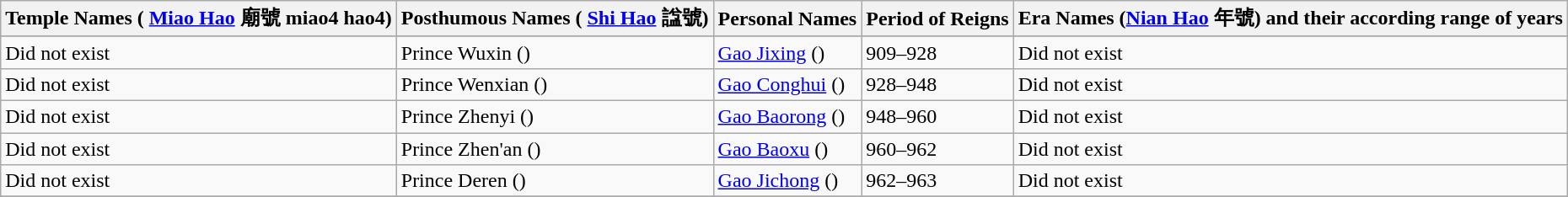<table class="wikitable">
<tr>
<th>Temple Names ( <a href='#'>Miao Hao</a> 廟號 miao4 hao4)</th>
<th>Posthumous Names ( <a href='#'>Shi Hao</a> 諡號)</th>
<th>Personal Names</th>
<th>Period of Reigns</th>
<th>Era Names (<a href='#'>Nian Hao</a> 年號) and their according range of years</th>
</tr>
<tr>
</tr>
<tr>
<td>Did not exist</td>
<td>Prince Wuxin ()</td>
<td><a href='#'>Gao Jixing</a> ()</td>
<td>909–928</td>
<td>Did not exist</td>
</tr>
<tr>
<td>Did not exist</td>
<td>Prince Wenxian ()</td>
<td><a href='#'>Gao Conghui</a> ()</td>
<td>928–948</td>
<td>Did not exist</td>
</tr>
<tr>
<td>Did not exist</td>
<td>Prince Zhenyi ()</td>
<td><a href='#'>Gao Baorong</a> ()</td>
<td>948–960</td>
<td>Did not exist</td>
</tr>
<tr>
<td>Did not exist</td>
<td>Prince Zhen'an ()</td>
<td><a href='#'>Gao Baoxu</a> ()</td>
<td>960–962</td>
<td>Did not exist</td>
</tr>
<tr>
<td>Did not exist</td>
<td>Prince Deren ()</td>
<td><a href='#'>Gao Jichong</a> ()</td>
<td>962–963</td>
<td>Did not exist</td>
</tr>
<tr>
</tr>
</table>
